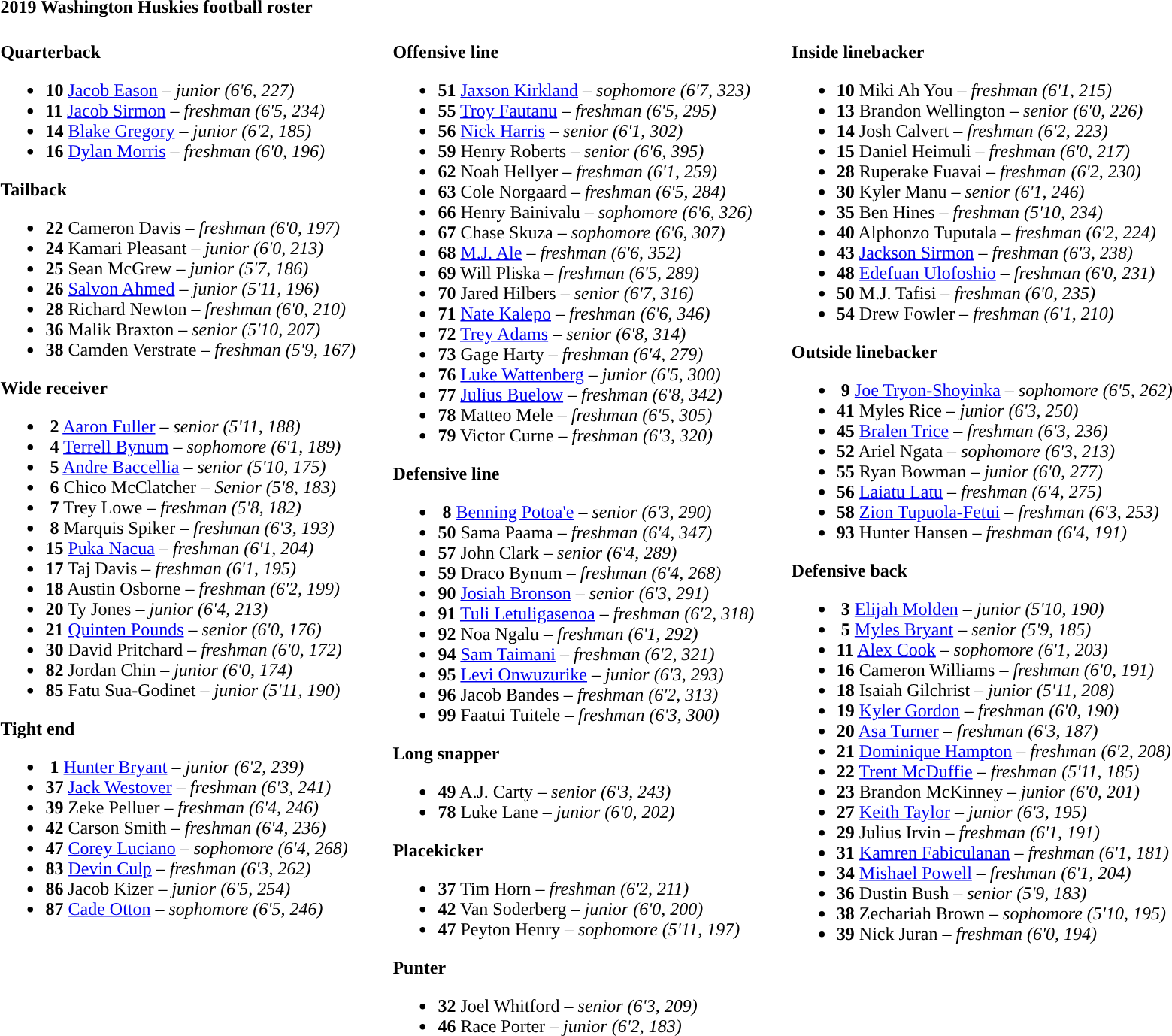<table class="toccolours" style="text-align: left;">
<tr>
<td colspan=11><strong>2019 Washington Huskies football roster</strong></td>
</tr>
<tr>
<td valign="top"><br><strong>Quarterback</strong><ul><li><strong>10</strong>  <a href='#'>Jacob Eason</a> – <em> junior (6'6, 227)</em></li><li><strong>11</strong>  <a href='#'>Jacob Sirmon</a> – <em> freshman (6'5, 234)</em></li><li><strong>14</strong>  <a href='#'>Blake Gregory</a> – <em> junior (6'2, 185)</em></li><li><strong>16</strong>  <a href='#'>Dylan Morris</a> – <em>freshman (6'0, 196)</em></li></ul><strong>Tailback</strong><ul><li><strong>22</strong>  Cameron Davis – <em>freshman (6'0, 197)</em></li><li><strong>24</strong>  Kamari Pleasant – <em> junior (6'0, 213)</em></li><li><strong>25</strong>  Sean McGrew – <em> junior (5'7, 186)</em></li><li><strong>26</strong>  <a href='#'>Salvon Ahmed</a> – <em>junior (5'11, 196)</em></li><li><strong>28</strong>  Richard Newton – <em> freshman (6'0, 210)</em></li><li><strong>36</strong>  Malik Braxton – <em>senior (5'10, 207)</em></li><li><strong>38</strong>  Camden Verstrate – <em>freshman (5'9, 167)</em></li></ul><strong>Wide receiver</strong><ul><li><strong> 2</strong>  <a href='#'>Aaron Fuller</a> – <em>senior (5'11, 188)</em></li><li><strong> 4</strong>  <a href='#'>Terrell Bynum</a> – <em> sophomore (6'1, 189)</em></li><li><strong> 5</strong>  <a href='#'>Andre Baccellia</a> – <em> senior (5'10, 175)</em></li><li><strong> 6</strong>  Chico McClatcher – <em> Senior (5'8, 183)</em></li><li><strong> 7</strong>  Trey Lowe – <em> freshman (5'8, 182)</em></li><li><strong> 8</strong>  Marquis Spiker – <em> freshman (6'3, 193)</em></li><li><strong>15</strong>  <a href='#'>Puka Nacua</a> – <em>freshman (6'1, 204)</em></li><li><strong>17</strong>  Taj Davis – <em>freshman (6'1, 195)</em></li><li><strong>18</strong>  Austin Osborne – <em> freshman (6'2, 199)</em></li><li><strong>20</strong>  Ty Jones – <em>junior (6'4, 213)</em></li><li><strong>21</strong>  <a href='#'>Quinten Pounds</a> – <em> senior (6'0, 176)</em></li><li><strong>30</strong>  David Pritchard – <em> freshman (6'0, 172)</em></li><li><strong>82</strong>  Jordan Chin – <em> junior (6'0, 174)</em></li><li><strong>85</strong>  Fatu Sua-Godinet – <em> junior (5'11, 190)</em></li></ul><strong>Tight end</strong><ul><li><strong> 1</strong>  <a href='#'>Hunter Bryant</a> – <em>junior (6'2, 239)</em></li><li><strong>37</strong>  <a href='#'>Jack Westover</a> – <em> freshman (6'3, 241)</em></li><li><strong>39</strong>  Zeke Pelluer – <em>freshman (6'4, 246)</em></li><li><strong>42</strong>  Carson Smith – <em>freshman (6'4, 236)</em></li><li><strong>47</strong>  <a href='#'>Corey Luciano</a> – <em> sophomore (6'4, 268)</em></li><li><strong>83</strong>  <a href='#'>Devin Culp</a> – <em> freshman (6'3, 262)</em></li><li><strong>86</strong>  Jacob Kizer – <em>junior (6'5, 254)</em></li><li><strong>87</strong>  <a href='#'>Cade Otton</a> – <em> sophomore (6'5, 246)</em></li></ul></td>
<td width="25"> </td>
<td valign="top"><br><strong>Offensive line</strong><ul><li><strong>51</strong>  <a href='#'>Jaxson Kirkland</a> – <em> sophomore (6'7, 323)</em></li><li><strong>55</strong>  <a href='#'>Troy Fautanu</a> – <em>freshman (6'5, 295)</em></li><li><strong>56</strong>  <a href='#'>Nick Harris</a> – <em>senior (6'1, 302)</em></li><li><strong>59</strong>  Henry Roberts – <em> senior (6'6, 395)</em></li><li><strong>62</strong>  Noah Hellyer – <em> freshman (6'1, 259)</em></li><li><strong>63</strong>  Cole Norgaard – <em> freshman (6'5, 284)</em></li><li><strong>66</strong>  Henry Bainivalu – <em> sophomore (6'6, 326)</em></li><li><strong>67</strong>  Chase Skuza – <em> sophomore (6'6, 307)</em></li><li><strong>68</strong>  <a href='#'>M.J. Ale</a> – <em> freshman (6'6, 352)</em></li><li><strong>69</strong>  Will Pliska – <em> freshman (6'5, 289)</em></li><li><strong>70</strong>  Jared Hilbers – <em> senior (6'7, 316)</em></li><li><strong>71</strong>  <a href='#'>Nate Kalepo</a> – <em>freshman (6'6, 346)</em></li><li><strong>72</strong>  <a href='#'>Trey Adams</a> – <em> senior (6'8, 314)</em></li><li><strong>73</strong>  Gage Harty – <em> freshman (6'4, 279)</em></li><li><strong>76</strong>  <a href='#'>Luke Wattenberg</a> – <em> junior (6'5, 300)</em></li><li><strong>77</strong>  <a href='#'>Julius Buelow</a> – <em>freshman (6'8, 342)</em></li><li><strong>78</strong>  Matteo Mele – <em> freshman (6'5, 305)</em></li><li><strong>79</strong>  Victor Curne – <em> freshman (6'3, 320)</em></li></ul><strong>Defensive line</strong><ul><li><strong> 8</strong>  <a href='#'>Benning Potoa'e</a> – <em> senior (6'3, 290)</em></li><li><strong>50</strong>  Sama Paama – <em>freshman (6'4, 347)</em></li><li><strong>57</strong>  John Clark – <em> senior (6'4, 289)</em></li><li><strong>59</strong>  Draco Bynum – <em> freshman (6'4, 268)</em></li><li><strong>90</strong>  <a href='#'>Josiah Bronson</a> – <em> senior (6'3, 291)</em></li><li><strong>91</strong>  <a href='#'>Tuli Letuligasenoa</a> – <em> freshman (6'2, 318)</em></li><li><strong>92</strong>  Noa Ngalu – <em>freshman (6'1, 292)</em></li><li><strong>94</strong>  <a href='#'>Sam Taimani</a> – <em> freshman (6'2, 321)</em></li><li><strong>95</strong>  <a href='#'>Levi Onwuzurike</a> – <em> junior (6'3, 293)</em></li><li><strong>96</strong>  Jacob Bandes – <em>freshman (6'2, 313)</em></li><li><strong>99</strong>  Faatui Tuitele – <em>freshman (6'3, 300)</em></li></ul><strong>Long snapper</strong><ul><li><strong>49</strong>  A.J. Carty – <em> senior (6'3, 243)</em></li><li><strong>78</strong>  Luke Lane – <em> junior (6'0, 202)</em></li></ul><strong>Placekicker</strong><ul><li><strong>37</strong>  Tim Horn – <em>freshman (6'2, 211)</em></li><li><strong>42</strong>  Van Soderberg – <em> junior (6'0, 200)</em></li><li><strong>47</strong>  Peyton Henry – <em> sophomore (5'11, 197)</em></li></ul><strong>Punter</strong><ul><li><strong>32</strong>  Joel Whitford – <em> senior (6'3, 209)</em></li><li><strong>46</strong>  Race Porter – <em> junior (6'2, 183)</em></li></ul></td>
<td width="25"> </td>
<td valign="top"><br><strong>Inside linebacker</strong><ul><li><strong>10</strong>  Miki Ah You – <em>freshman (6'1, 215)</em></li><li><strong>13</strong>  Brandon Wellington – <em>senior (6'0, 226)</em></li><li><strong>14</strong>  Josh Calvert – <em>freshman (6'2, 223)</em></li><li><strong>15</strong>  Daniel Heimuli – <em>freshman (6'0, 217)</em></li><li><strong>28</strong>  Ruperake Fuavai – <em>freshman (6'2, 230)</em></li><li><strong>30</strong>  Kyler Manu – <em> senior (6'1, 246)</em></li><li><strong>35</strong>  Ben Hines – <em> freshman (5'10, 234)</em></li><li><strong>40</strong>  Alphonzo Tuputala – <em>freshman (6'2, 224)</em></li><li><strong>43</strong>  <a href='#'>Jackson Sirmon</a> – <em> freshman (6'3, 238)</em></li><li><strong>48</strong>  <a href='#'>Edefuan Ulofoshio</a> – <em> freshman (6'0, 231)</em></li><li><strong>50</strong>  M.J. Tafisi – <em> freshman (6'0, 235)</em></li><li><strong>54</strong>  Drew Fowler – <em>freshman (6'1, 210)</em></li></ul><strong>Outside linebacker</strong><ul><li><strong> 9</strong>  <a href='#'>Joe Tryon-Shoyinka</a> – <em> sophomore (6'5, 262)</em></li><li><strong>41</strong>  Myles Rice – <em> junior (6'3, 250)</em></li><li><strong>45</strong>  <a href='#'>Bralen Trice</a> – <em>freshman (6'3, 236)</em></li><li><strong>52</strong>  Ariel Ngata – <em> sophomore (6'3, 213)</em></li><li><strong>55</strong>  Ryan Bowman – <em> junior (6'0, 277)</em></li><li><strong>56</strong>  <a href='#'>Laiatu Latu</a> – <em>freshman (6'4, 275)</em></li><li><strong>58</strong>  <a href='#'>Zion Tupuola-Fetui</a> – <em> freshman (6'3, 253)</em></li><li><strong>93</strong>  Hunter Hansen – <em>freshman (6'4, 191)</em></li></ul><strong>Defensive back</strong><ul><li><strong> 3</strong>  <a href='#'>Elijah Molden</a> – <em>junior (5'10, 190)</em></li><li><strong> 5</strong>  <a href='#'>Myles Bryant</a> – <em>senior (5'9, 185)</em></li><li><strong>11</strong>  <a href='#'>Alex Cook</a> – <em> sophomore (6'1, 203)</em></li><li><strong>16</strong>  Cameron Williams – <em>freshman (6'0, 191)</em></li><li><strong>18</strong>  Isaiah Gilchrist – <em> junior (5'11, 208)</em></li><li><strong>19</strong>  <a href='#'>Kyler Gordon</a> – <em> freshman (6'0, 190)</em></li><li><strong>20</strong>  <a href='#'>Asa Turner</a> – <em>freshman (6'3, 187)</em></li><li><strong>21</strong>  <a href='#'>Dominique Hampton</a> – <em> freshman (6'2, 208)</em></li><li><strong>22</strong>  <a href='#'>Trent McDuffie</a> – <em>freshman (5'11, 185)</em></li><li><strong>23</strong>  Brandon McKinney – <em>junior (6'0, 201)</em></li><li><strong>27</strong>  <a href='#'>Keith Taylor</a> – <em>junior (6'3, 195)</em></li><li><strong>29</strong>  Julius Irvin – <em> freshman (6'1, 191)</em></li><li><strong>31</strong>  <a href='#'>Kamren Fabiculanan</a> – <em>freshman (6'1, 181)</em></li><li><strong>34</strong>  <a href='#'>Mishael Powell</a> – <em>freshman (6'1, 204)</em></li><li><strong>36</strong>  Dustin Bush – <em> senior (5'9, 183)</em></li><li><strong>38</strong>  Zechariah Brown – <em> sophomore (5'10, 195)</em></li><li><strong>39</strong>  Nick Juran – <em>freshman (6'0, 194)</em></li></ul></td>
</tr>
</table>
